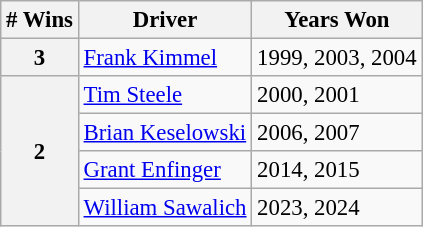<table class="wikitable" style="font-size: 95%;">
<tr>
<th># Wins</th>
<th>Driver</th>
<th>Years Won</th>
</tr>
<tr>
<th>3</th>
<td><a href='#'>Frank Kimmel</a></td>
<td>1999, 2003, 2004</td>
</tr>
<tr>
<th rowspan="4">2</th>
<td><a href='#'>Tim Steele</a></td>
<td>2000, 2001</td>
</tr>
<tr>
<td><a href='#'>Brian Keselowski</a></td>
<td>2006, 2007</td>
</tr>
<tr>
<td><a href='#'>Grant Enfinger</a></td>
<td>2014, 2015</td>
</tr>
<tr>
<td><a href='#'>William Sawalich</a></td>
<td>2023, 2024</td>
</tr>
</table>
